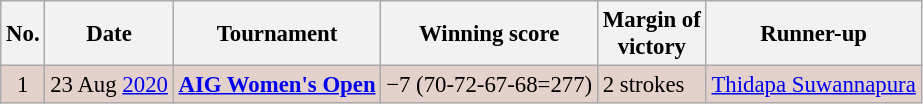<table class="wikitable" style="font-size:95%;">
<tr>
<th>No.</th>
<th>Date</th>
<th>Tournament</th>
<th>Winning score</th>
<th>Margin of<br>victory</th>
<th>Runner-up</th>
</tr>
<tr style="background:#e5d1cb;">
<td align=center>1</td>
<td align=right>23 Aug <a href='#'>2020</a></td>
<td><strong><a href='#'>AIG Women's Open</a></strong></td>
<td>−7 (70-72-67-68=277)</td>
<td>2 strokes</td>
<td> <a href='#'>Thidapa Suwannapura</a></td>
</tr>
</table>
